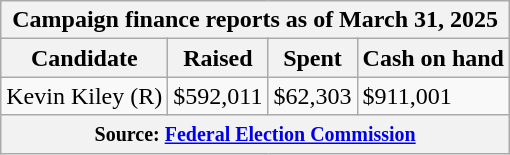<table class="wikitable sortable">
<tr>
<th colspan=4>Campaign finance reports as of March 31, 2025</th>
</tr>
<tr style="text-align:center;">
<th>Candidate</th>
<th>Raised</th>
<th>Spent</th>
<th>Cash on hand</th>
</tr>
<tr>
<td>Kevin Kiley (R)</td>
<td>$592,011</td>
<td>$62,303</td>
<td>$911,001</td>
</tr>
<tr>
<th colspan="4"><small>Source: <a href='#'>Federal Election Commission</a></small></th>
</tr>
</table>
